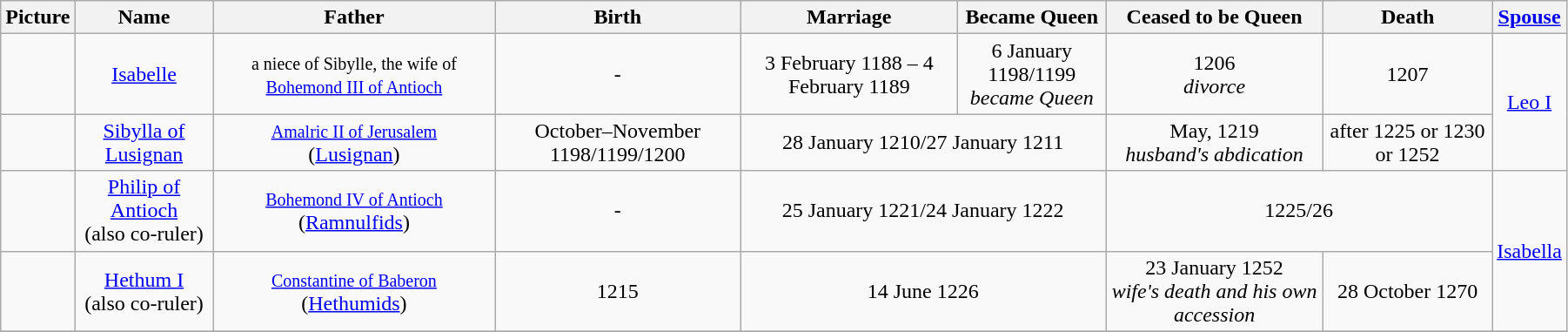<table width=95% class="wikitable">
<tr>
<th>Picture</th>
<th>Name</th>
<th>Father</th>
<th>Birth</th>
<th>Marriage</th>
<th>Became Queen</th>
<th>Ceased to be Queen</th>
<th>Death</th>
<th><a href='#'>Spouse</a></th>
</tr>
<tr>
<td align="center"></td>
<td align="center"><a href='#'>Isabelle</a></td>
<td align="center"><small>a niece of Sibylle, the wife of <a href='#'>Bohemond III of Antioch</a></small></td>
<td align="center">-</td>
<td align="center">3 February 1188 – 4 February 1189</td>
<td align="center">6 January 1198/1199<br><em>became Queen</em></td>
<td align="center">1206<br><em>divorce</em></td>
<td align="center">1207</td>
<td align="center" rowspan="2"><a href='#'>Leo I</a></td>
</tr>
<tr>
<td align="center"></td>
<td align="center"><a href='#'>Sibylla of Lusignan</a></td>
<td align="center"><small><a href='#'>Amalric II of Jerusalem</a></small><br> (<a href='#'>Lusignan</a>)</td>
<td align="center">October–November 1198/1199/1200</td>
<td align="center" colspan="2">28 January 1210/27 January 1211</td>
<td align="center">May, 1219<br><em>husband's abdication</em></td>
<td align="center">after 1225 or 1230 or 1252</td>
</tr>
<tr>
<td align="center"></td>
<td align="center"><a href='#'>Philip of Antioch</a><br>(also co-ruler)</td>
<td align="center"><small><a href='#'>Bohemond IV of Antioch</a></small><br> (<a href='#'>Ramnulfids</a>)</td>
<td align="center">-</td>
<td align="center" colspan="2">25 January 1221/24 January 1222</td>
<td align="center" colspan="2">1225/26</td>
<td align="center" rowspan="2"><a href='#'>Isabella</a></td>
</tr>
<tr>
<td align="center"></td>
<td align="center"><a href='#'>Hethum I</a><br>(also co-ruler)</td>
<td align="center"><small><a href='#'>Constantine of Baberon</a></small><br> (<a href='#'>Hethumids</a>)</td>
<td align="center">1215</td>
<td align="center" colspan="2">14 June 1226</td>
<td align="center">23 January 1252<br><em>wife's death and his own accession</em></td>
<td align="center">28 October 1270</td>
</tr>
<tr>
</tr>
</table>
